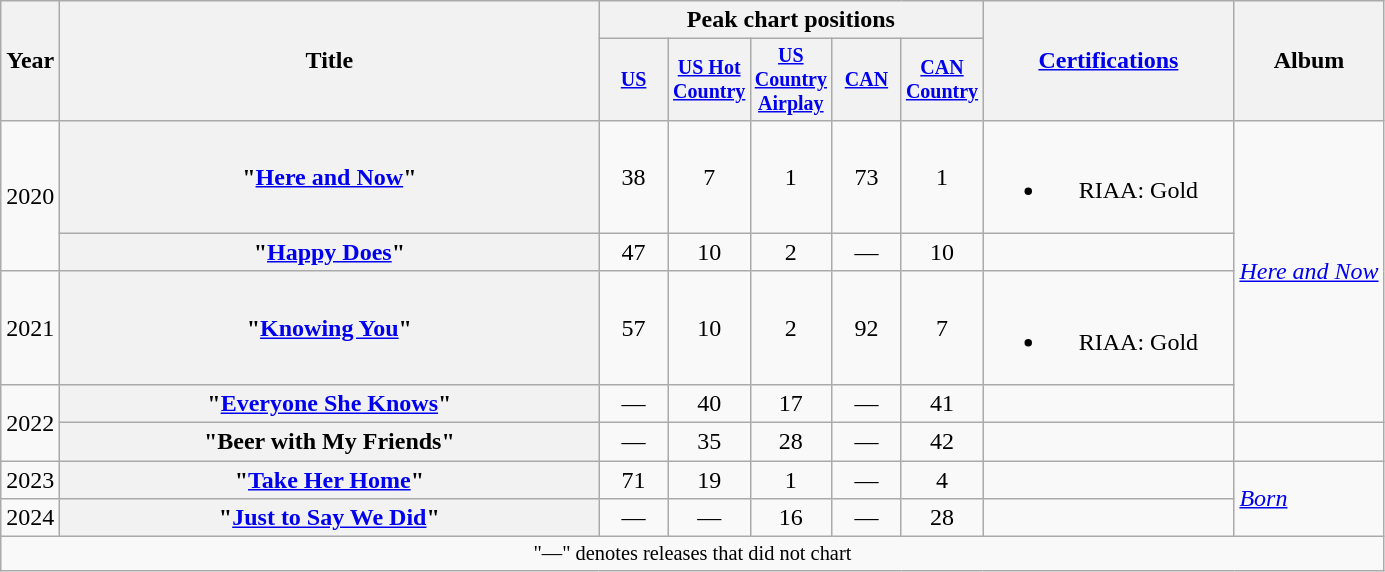<table class="wikitable plainrowheaders" style="text-align:center;">
<tr>
<th scope="col" rowspan="2">Year</th>
<th scope="col" rowspan="2" style="width:22em;">Title</th>
<th scope="col" colspan="5">Peak chart positions</th>
<th scope="col" rowspan="2" style="width:10em;"><a href='#'>Certifications</a><br></th>
<th scope="col" rowspan="2">Album</th>
</tr>
<tr style="font-size:smaller;">
<th scope="col" width="40"><a href='#'>US</a><br></th>
<th scope="col" width="40"><a href='#'>US Hot Country</a><br></th>
<th scope="col" width="40"><a href='#'>US Country Airplay</a><br></th>
<th scope="col" width="40"><a href='#'>CAN</a><br></th>
<th scope="col" width="40"><a href='#'>CAN Country</a><br></th>
</tr>
<tr>
<td rowspan="2">2020</td>
<th scope="row">"<a href='#'>Here and Now</a>"</th>
<td>38</td>
<td>7</td>
<td>1</td>
<td>73</td>
<td>1</td>
<td><br><ul><li>RIAA: Gold</li></ul></td>
<td align="left" rowspan="4"><em><a href='#'>Here and Now</a></em></td>
</tr>
<tr>
<th scope="row">"<a href='#'>Happy Does</a>"</th>
<td>47</td>
<td>10</td>
<td>2</td>
<td>—</td>
<td>10</td>
<td></td>
</tr>
<tr>
<td>2021</td>
<th scope="row">"<a href='#'>Knowing You</a>"</th>
<td>57</td>
<td>10</td>
<td>2</td>
<td>92</td>
<td>7</td>
<td><br><ul><li>RIAA: Gold</li></ul></td>
</tr>
<tr>
<td rowspan="2">2022</td>
<th scope="row">"<a href='#'>Everyone She Knows</a>"</th>
<td>—</td>
<td>40</td>
<td>17</td>
<td>—</td>
<td>41</td>
<td></td>
</tr>
<tr>
<th scope="row">"Beer with My Friends"<br></th>
<td>—</td>
<td>35</td>
<td>28</td>
<td>—</td>
<td>42</td>
<td></td>
<td></td>
</tr>
<tr>
<td>2023</td>
<th scope="row">"<a href='#'>Take Her Home</a>"</th>
<td>71</td>
<td>19</td>
<td>1</td>
<td>—</td>
<td>4</td>
<td></td>
<td rowspan="2" align="left"><em><a href='#'>Born</a></em></td>
</tr>
<tr>
<td>2024</td>
<th scope="row">"<a href='#'>Just to Say We Did</a>"</th>
<td>—</td>
<td>—</td>
<td>16</td>
<td>—</td>
<td>28</td>
<td></td>
</tr>
<tr>
<td colspan="11" style="font-size:85%">"—" denotes releases that did not chart</td>
</tr>
</table>
